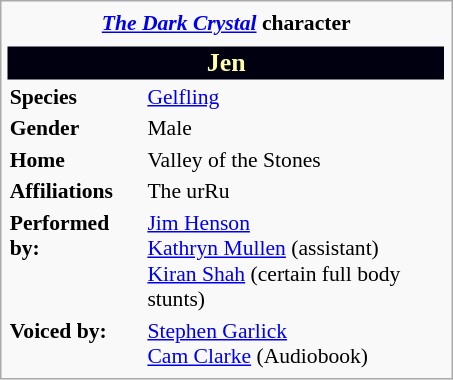<table class="infobox" style="width: 21em; font-size: 90%; text-align: left">
<tr>
<th colspan="2" style="text-align:center;"><em><a href='#'>The Dark Crystal</a></em> character</th>
</tr>
<tr>
<td colspan="2" style="text-align:center;"></td>
</tr>
<tr>
<th colspan="2" style="text-align:center; font-size: larger; background-color: #001; color: #ffa;">Jen</th>
</tr>
<tr>
<th>Species</th>
<td><a href='#'>Gelfling</a></td>
</tr>
<tr>
<th>Gender</th>
<td>Male</td>
</tr>
<tr>
<th>Home</th>
<td>Valley of the Stones</td>
</tr>
<tr>
<th>Affiliations</th>
<td>The urRu</td>
</tr>
<tr>
<th>Performed by:</th>
<td><a href='#'>Jim Henson</a><br><a href='#'>Kathryn Mullen</a> (assistant)<br><a href='#'>Kiran Shah</a> (certain full body stunts)</td>
</tr>
<tr>
<th>Voiced by:</th>
<td><a href='#'>Stephen Garlick</a><br><a href='#'>Cam Clarke</a> (Audiobook)</td>
</tr>
</table>
